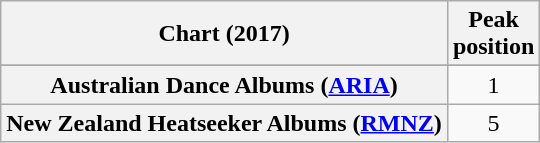<table class="wikitable sortable plainrowheaders" style="text-align:center">
<tr>
<th scope="col">Chart (2017)</th>
<th scope="col">Peak<br>position</th>
</tr>
<tr>
</tr>
<tr>
<th scope="row">Australian Dance Albums (<a href='#'>ARIA</a>)</th>
<td>1</td>
</tr>
<tr>
<th scope="row">New Zealand Heatseeker Albums (<a href='#'>RMNZ</a>)</th>
<td>5</td>
</tr>
</table>
